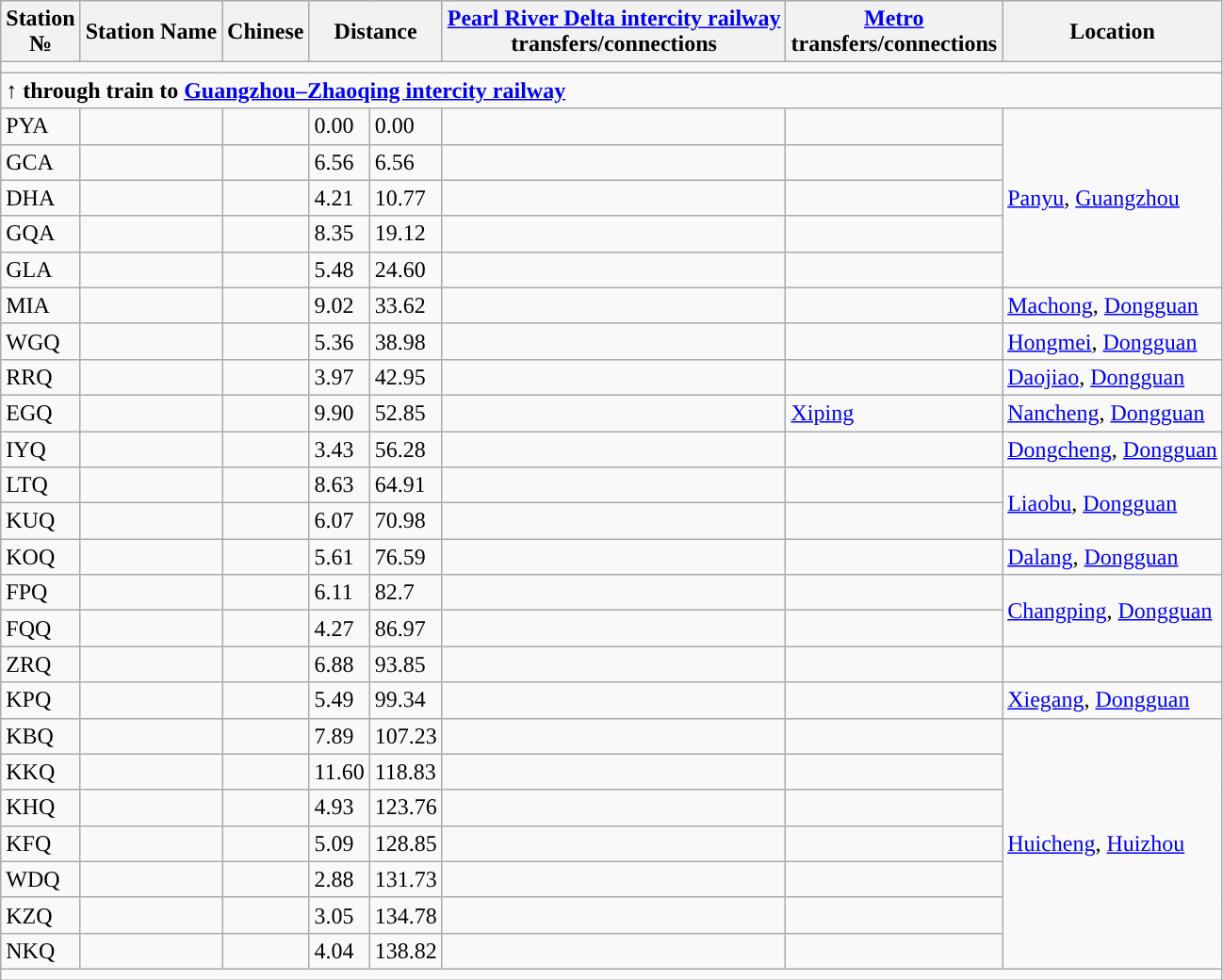<table class="wikitable">
<tr>
<th>Station<br>№</th>
<th>Station Name</th>
<th>Chinese</th>
<th colspan="2">Distance<br></th>
<th><a href='#'>Pearl River Delta intercity railway</a> <br>transfers/connections</th>
<th><a href='#'>Metro</a><br>transfers/connections</th>
<th>Location</th>
</tr>
<tr style="background:#">
<td colspan = "8"></td>
</tr>
<tr>
<td colspan="8"><strong>↑ through train to <a href='#'>Guangzhou–Zhaoqing intercity railway</a></strong> </td>
</tr>
<tr>
<td>PYA</td>
<td></td>
<td></td>
<td>0.00</td>
<td>0.00</td>
<td><em></em><br> </td>
<td>      </td>
<td rowspan=5><a href='#'>Panyu</a>, <a href='#'>Guangzhou</a></td>
</tr>
<tr>
<td>GCA</td>
<td></td>
<td></td>
<td>6.56</td>
<td>6.56</td>
<td></td>
<td>   </td>
</tr>
<tr>
<td>DHA</td>
<td></td>
<td></td>
<td>4.21</td>
<td>10.77</td>
<td></td>
<td></td>
</tr>
<tr>
<td>GQA</td>
<td> </td>
<td></td>
<td>8.35</td>
<td>19.12</td>
<td></td>
<td>  <em></em></td>
</tr>
<tr>
<td>GLA</td>
<td></td>
<td></td>
<td>5.48</td>
<td>24.60</td>
<td><em></em></td>
<td> </td>
</tr>
<tr>
<td>MIA</td>
<td></td>
<td></td>
<td>9.02</td>
<td>33.62</td>
<td></td>
<td></td>
<td><a href='#'>Machong</a>, <a href='#'>Dongguan</a></td>
</tr>
<tr>
<td>WGQ</td>
<td> </td>
<td></td>
<td>5.36</td>
<td>38.98</td>
<td></td>
<td></td>
<td><a href='#'>Hongmei</a>, <a href='#'>Dongguan</a></td>
</tr>
<tr>
<td>RRQ</td>
<td></td>
<td></td>
<td>3.97</td>
<td>42.95</td>
<td></td>
<td></td>
<td><a href='#'>Daojiao</a>, <a href='#'>Dongguan</a></td>
</tr>
<tr>
<td>EGQ</td>
<td> </td>
<td></td>
<td>9.90</td>
<td>52.85</td>
<td></td>
<td>  <a href='#'>Xiping</a></td>
<td><a href='#'>Nancheng</a>, <a href='#'>Dongguan</a></td>
</tr>
<tr>
<td>IYQ</td>
<td> </td>
<td></td>
<td>3.43</td>
<td>56.28</td>
<td></td>
<td></td>
<td><a href='#'>Dongcheng</a>, <a href='#'>Dongguan</a></td>
</tr>
<tr>
<td>LTQ</td>
<td></td>
<td></td>
<td>8.63</td>
<td>64.91</td>
<td></td>
<td></td>
<td rowspan = "2"><a href='#'>Liaobu</a>, <a href='#'>Dongguan</a></td>
</tr>
<tr>
<td>KUQ</td>
<td> </td>
<td></td>
<td>6.07</td>
<td>70.98</td>
<td></td>
<td></td>
</tr>
<tr>
<td>KOQ</td>
<td> </td>
<td></td>
<td>5.61</td>
<td>76.59</td>
<td></td>
<td></td>
<td><a href='#'>Dalang</a>, <a href='#'>Dongguan</a></td>
</tr>
<tr>
<td>FPQ</td>
<td> </td>
<td></td>
<td>6.11</td>
<td>82.7</td>
<td></td>
<td></td>
<td rowspan = "2"><a href='#'>Changping</a>, <a href='#'>Dongguan</a></td>
</tr>
<tr>
<td>FQQ</td>
<td> </td>
<td></td>
<td>4.27</td>
<td>86.97</td>
<td></td>
<td></td>
</tr>
<tr>
<td>ZRQ</td>
<td> </td>
<td></td>
<td>6.88</td>
<td>93.85</td>
<td></td>
<td></td>
<td></td>
</tr>
<tr>
<td>KPQ</td>
<td></td>
<td></td>
<td>5.49</td>
<td>99.34</td>
<td></td>
<td></td>
<td><a href='#'>Xiegang</a>, <a href='#'>Dongguan</a></td>
</tr>
<tr>
<td>KBQ</td>
<td> </td>
<td></td>
<td>7.89</td>
<td>107.23</td>
<td></td>
<td></td>
<td rowspan = "7"><a href='#'>Huicheng</a>, <a href='#'>Huizhou</a></td>
</tr>
<tr>
<td>KKQ</td>
<td> </td>
<td></td>
<td>11.60</td>
<td>118.83</td>
<td></td>
<td></td>
</tr>
<tr>
<td>KHQ</td>
<td></td>
<td></td>
<td>4.93</td>
<td>123.76</td>
<td></td>
<td></td>
</tr>
<tr>
<td>KFQ</td>
<td></td>
<td></td>
<td>5.09</td>
<td>128.85</td>
<td></td>
<td></td>
</tr>
<tr>
<td>WDQ</td>
<td> </td>
<td></td>
<td>2.88</td>
<td>131.73</td>
<td></td>
<td></td>
</tr>
<tr>
<td>KZQ</td>
<td></td>
<td></td>
<td>3.05</td>
<td>134.78</td>
<td></td>
<td></td>
</tr>
<tr>
<td>NKQ</td>
<td></td>
<td></td>
<td>4.04</td>
<td>138.82</td>
<td></td>
<td></td>
</tr>
<tr style="background:#">
<td colspan = "8"></td>
</tr>
</table>
